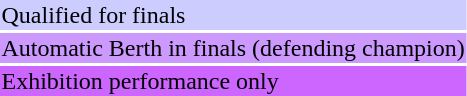<table>
<tr bgcolor="CCCCFF">
<td>Qualified for finals</td>
</tr>
<tr bgcolor="CC99FF">
<td>Automatic Berth in finals (defending champion)</td>
</tr>
<tr bgcolor="CC66FF">
<td>Exhibition performance only</td>
</tr>
</table>
